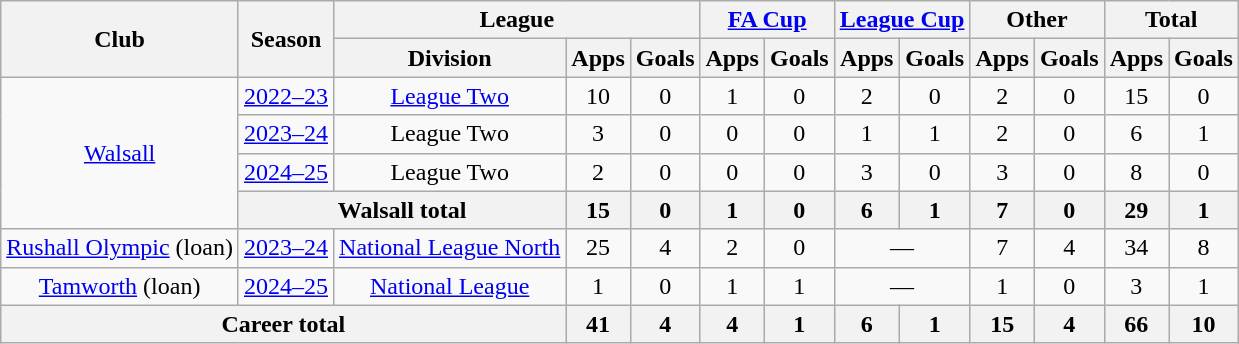<table class="wikitable" style="text-align: center;">
<tr>
<th rowspan="2">Club</th>
<th rowspan="2">Season</th>
<th colspan="3">League</th>
<th colspan="2"><a href='#'>FA Cup</a></th>
<th colspan="2"><a href='#'>League Cup</a></th>
<th colspan="2">Other</th>
<th colspan="2">Total</th>
</tr>
<tr>
<th>Division</th>
<th>Apps</th>
<th>Goals</th>
<th>Apps</th>
<th>Goals</th>
<th>Apps</th>
<th>Goals</th>
<th>Apps</th>
<th>Goals</th>
<th>Apps</th>
<th>Goals</th>
</tr>
<tr>
<td rowspan="4"><a href='#'>Walsall</a></td>
<td><a href='#'>2022–23</a></td>
<td><a href='#'>League Two</a></td>
<td>10</td>
<td>0</td>
<td>1</td>
<td>0</td>
<td>2</td>
<td>0</td>
<td>2</td>
<td>0</td>
<td>15</td>
<td>0</td>
</tr>
<tr>
<td><a href='#'>2023–24</a></td>
<td>League Two</td>
<td>3</td>
<td>0</td>
<td>0</td>
<td>0</td>
<td>1</td>
<td>1</td>
<td>2</td>
<td>0</td>
<td>6</td>
<td>1</td>
</tr>
<tr>
<td><a href='#'>2024–25</a></td>
<td>League Two</td>
<td>2</td>
<td>0</td>
<td>0</td>
<td>0</td>
<td>3</td>
<td>0</td>
<td>3</td>
<td>0</td>
<td>8</td>
<td>0</td>
</tr>
<tr>
<th colspan="2">Walsall total</th>
<th>15</th>
<th>0</th>
<th>1</th>
<th>0</th>
<th>6</th>
<th>1</th>
<th>7</th>
<th>0</th>
<th>29</th>
<th>1</th>
</tr>
<tr>
<td><a href='#'>Rushall Olympic</a> (loan)</td>
<td><a href='#'>2023–24</a></td>
<td><a href='#'>National League North</a></td>
<td>25</td>
<td>4</td>
<td>2</td>
<td>0</td>
<td colspan="2">—</td>
<td>7</td>
<td>4</td>
<td>34</td>
<td>8</td>
</tr>
<tr>
<td><a href='#'>Tamworth</a> (loan)</td>
<td><a href='#'>2024–25</a></td>
<td><a href='#'>National League</a></td>
<td>1</td>
<td>0</td>
<td>1</td>
<td>1</td>
<td colspan="2">—</td>
<td>1</td>
<td>0</td>
<td>3</td>
<td>1</td>
</tr>
<tr>
<th colspan="3">Career total</th>
<th>41</th>
<th>4</th>
<th>4</th>
<th>1</th>
<th>6</th>
<th>1</th>
<th>15</th>
<th>4</th>
<th>66</th>
<th>10</th>
</tr>
</table>
